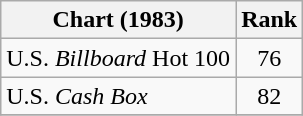<table class="wikitable">
<tr>
<th>Chart (1983)</th>
<th>Rank</th>
</tr>
<tr>
<td>U.S. <em>Billboard</em> Hot 100</td>
<td style="text-align:center;">76</td>
</tr>
<tr>
<td>U.S. <em>Cash Box</em></td>
<td align="center">82</td>
</tr>
<tr>
</tr>
</table>
